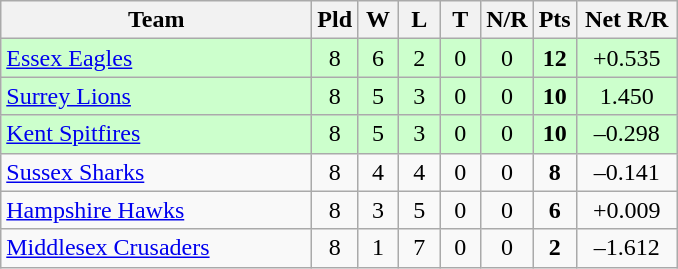<table class="wikitable" style="text-align: center;">
<tr>
<th width=200>Team</th>
<th width=20>Pld</th>
<th width=20>W</th>
<th width=20>L</th>
<th width=20>T</th>
<th width=20>N/R</th>
<th width=20>Pts</th>
<th width=60>Net R/R</th>
</tr>
<tr bgcolor="#ccffcc">
<td align=left><a href='#'>Essex Eagles</a></td>
<td>8</td>
<td>6</td>
<td>2</td>
<td>0</td>
<td>0</td>
<td><strong>12</strong></td>
<td>+0.535</td>
</tr>
<tr bgcolor="#ccffcc">
<td align=left><a href='#'>Surrey Lions</a></td>
<td>8</td>
<td>5</td>
<td>3</td>
<td>0</td>
<td>0</td>
<td><strong>10</strong></td>
<td>1.450</td>
</tr>
<tr bgcolor="#ccffcc">
<td align=left><a href='#'>Kent Spitfires</a></td>
<td>8</td>
<td>5</td>
<td>3</td>
<td>0</td>
<td>0</td>
<td><strong>10</strong></td>
<td>–0.298</td>
</tr>
<tr>
<td align=left><a href='#'>Sussex Sharks</a></td>
<td>8</td>
<td>4</td>
<td>4</td>
<td>0</td>
<td>0</td>
<td><strong>8</strong></td>
<td>–0.141</td>
</tr>
<tr>
<td align=left><a href='#'>Hampshire Hawks</a></td>
<td>8</td>
<td>3</td>
<td>5</td>
<td>0</td>
<td>0</td>
<td><strong>6</strong></td>
<td>+0.009</td>
</tr>
<tr>
<td align=left><a href='#'>Middlesex Crusaders</a></td>
<td>8</td>
<td>1</td>
<td>7</td>
<td>0</td>
<td>0</td>
<td><strong>2</strong></td>
<td>–1.612</td>
</tr>
</table>
